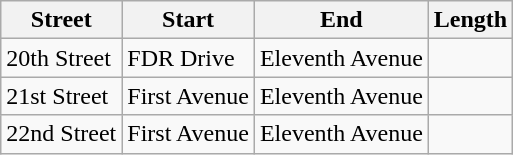<table class="wikitable">
<tr>
<th>Street</th>
<th>Start</th>
<th>End</th>
<th>Length</th>
</tr>
<tr>
<td>20th Street</td>
<td>FDR Drive</td>
<td>Eleventh Avenue</td>
<td></td>
</tr>
<tr>
<td>21st Street</td>
<td>First Avenue</td>
<td>Eleventh Avenue</td>
<td></td>
</tr>
<tr>
<td>22nd Street</td>
<td>First Avenue</td>
<td>Eleventh Avenue</td>
<td></td>
</tr>
</table>
